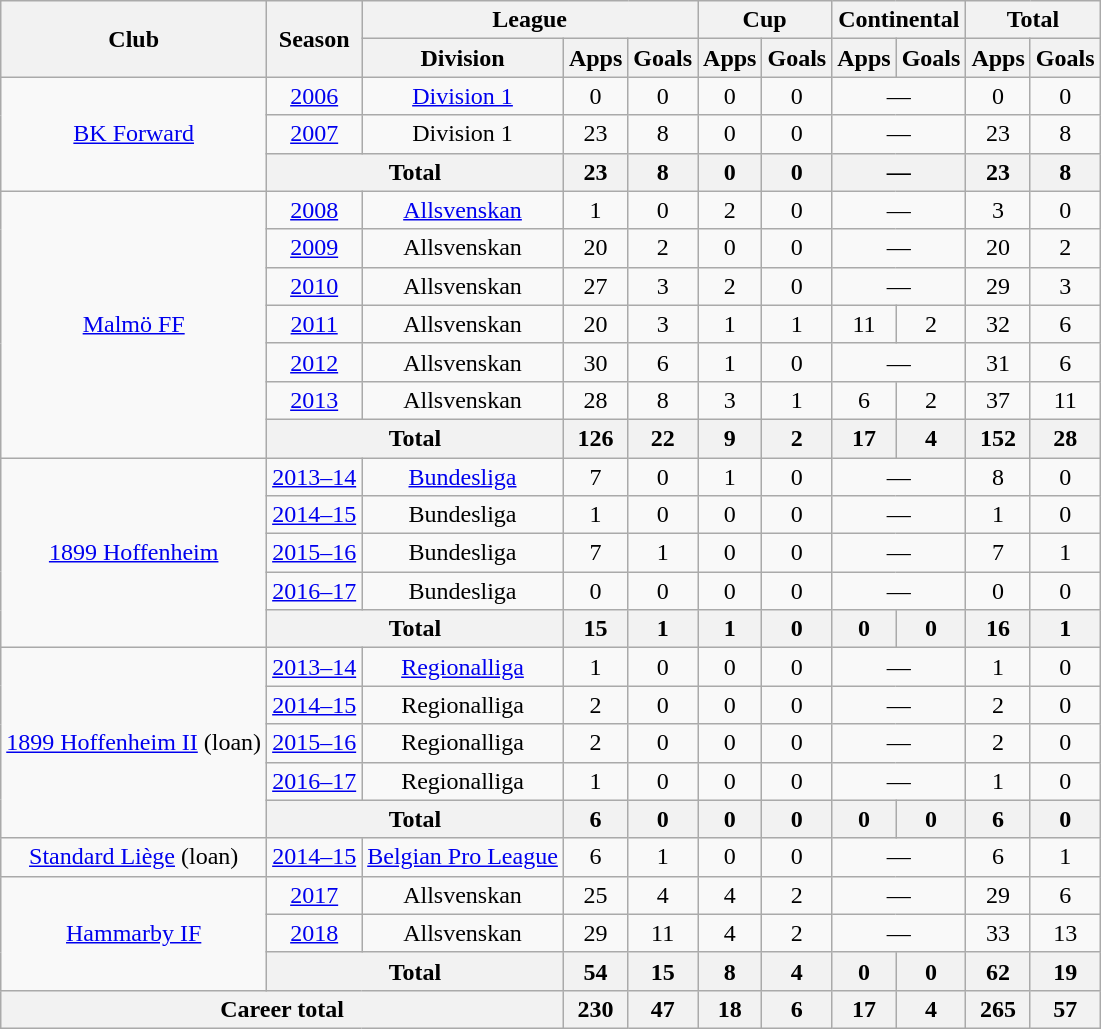<table class="wikitable" style="text-align:center">
<tr>
<th rowspan="2">Club</th>
<th rowspan="2">Season</th>
<th colspan="3">League</th>
<th colspan="2">Cup</th>
<th colspan="2">Continental</th>
<th colspan="2">Total</th>
</tr>
<tr>
<th>Division</th>
<th>Apps</th>
<th>Goals</th>
<th>Apps</th>
<th>Goals</th>
<th>Apps</th>
<th>Goals</th>
<th>Apps</th>
<th>Goals</th>
</tr>
<tr>
<td rowspan="3"><a href='#'>BK Forward</a></td>
<td><a href='#'>2006</a></td>
<td><a href='#'>Division 1</a></td>
<td>0</td>
<td>0</td>
<td>0</td>
<td>0</td>
<td colspan="2">—</td>
<td>0</td>
<td>0</td>
</tr>
<tr>
<td><a href='#'>2007</a></td>
<td>Division 1</td>
<td>23</td>
<td>8</td>
<td>0</td>
<td>0</td>
<td colspan="2">—</td>
<td>23</td>
<td>8</td>
</tr>
<tr>
<th colspan="2">Total</th>
<th>23</th>
<th>8</th>
<th>0</th>
<th>0</th>
<th colspan="2">—</th>
<th>23</th>
<th>8</th>
</tr>
<tr>
<td rowspan="7"><a href='#'>Malmö FF</a></td>
<td><a href='#'>2008</a></td>
<td><a href='#'>Allsvenskan</a></td>
<td>1</td>
<td>0</td>
<td>2</td>
<td>0</td>
<td colspan="2">—</td>
<td>3</td>
<td>0</td>
</tr>
<tr>
<td><a href='#'>2009</a></td>
<td>Allsvenskan</td>
<td>20</td>
<td>2</td>
<td>0</td>
<td>0</td>
<td colspan="2">—</td>
<td>20</td>
<td>2</td>
</tr>
<tr>
<td><a href='#'>2010</a></td>
<td>Allsvenskan</td>
<td>27</td>
<td>3</td>
<td>2</td>
<td>0</td>
<td colspan="2">—</td>
<td>29</td>
<td>3</td>
</tr>
<tr>
<td><a href='#'>2011</a></td>
<td>Allsvenskan</td>
<td>20</td>
<td>3</td>
<td>1</td>
<td>1</td>
<td>11</td>
<td>2</td>
<td>32</td>
<td>6</td>
</tr>
<tr>
<td><a href='#'>2012</a></td>
<td>Allsvenskan</td>
<td>30</td>
<td>6</td>
<td>1</td>
<td>0</td>
<td colspan="2">—</td>
<td>31</td>
<td>6</td>
</tr>
<tr>
<td><a href='#'>2013</a></td>
<td>Allsvenskan</td>
<td>28</td>
<td>8</td>
<td>3</td>
<td>1</td>
<td>6</td>
<td>2</td>
<td>37</td>
<td>11</td>
</tr>
<tr>
<th colspan="2">Total</th>
<th>126</th>
<th>22</th>
<th>9</th>
<th>2</th>
<th>17</th>
<th>4</th>
<th>152</th>
<th>28</th>
</tr>
<tr>
<td rowspan="5"><a href='#'>1899 Hoffenheim</a></td>
<td><a href='#'>2013–14</a></td>
<td><a href='#'>Bundesliga</a></td>
<td>7</td>
<td>0</td>
<td>1</td>
<td>0</td>
<td colspan="2">—</td>
<td>8</td>
<td>0</td>
</tr>
<tr>
<td><a href='#'>2014–15</a></td>
<td>Bundesliga</td>
<td>1</td>
<td>0</td>
<td>0</td>
<td>0</td>
<td colspan="2">—</td>
<td>1</td>
<td>0</td>
</tr>
<tr>
<td><a href='#'>2015–16</a></td>
<td>Bundesliga</td>
<td>7</td>
<td>1</td>
<td>0</td>
<td>0</td>
<td colspan="2">—</td>
<td>7</td>
<td>1</td>
</tr>
<tr>
<td><a href='#'>2016–17</a></td>
<td>Bundesliga</td>
<td>0</td>
<td>0</td>
<td>0</td>
<td>0</td>
<td colspan="2">—</td>
<td>0</td>
<td>0</td>
</tr>
<tr>
<th colspan="2">Total</th>
<th>15</th>
<th>1</th>
<th>1</th>
<th>0</th>
<th>0</th>
<th>0</th>
<th>16</th>
<th>1</th>
</tr>
<tr>
<td rowspan="5"><a href='#'>1899 Hoffenheim II</a> (loan)</td>
<td><a href='#'>2013–14</a></td>
<td><a href='#'>Regionalliga</a></td>
<td>1</td>
<td>0</td>
<td>0</td>
<td>0</td>
<td colspan="2">—</td>
<td>1</td>
<td>0</td>
</tr>
<tr>
<td><a href='#'>2014–15</a></td>
<td>Regionalliga</td>
<td>2</td>
<td>0</td>
<td>0</td>
<td>0</td>
<td colspan="2">—</td>
<td>2</td>
<td>0</td>
</tr>
<tr>
<td><a href='#'>2015–16</a></td>
<td>Regionalliga</td>
<td>2</td>
<td>0</td>
<td>0</td>
<td>0</td>
<td colspan="2">—</td>
<td>2</td>
<td>0</td>
</tr>
<tr>
<td><a href='#'>2016–17</a></td>
<td>Regionalliga</td>
<td>1</td>
<td>0</td>
<td>0</td>
<td>0</td>
<td colspan="2">—</td>
<td>1</td>
<td>0</td>
</tr>
<tr>
<th colspan="2">Total</th>
<th>6</th>
<th>0</th>
<th>0</th>
<th>0</th>
<th>0</th>
<th>0</th>
<th>6</th>
<th>0</th>
</tr>
<tr>
<td><a href='#'>Standard Liège</a> (loan)</td>
<td><a href='#'>2014–15</a></td>
<td><a href='#'>Belgian Pro League</a></td>
<td>6</td>
<td>1</td>
<td>0</td>
<td>0</td>
<td colspan="2">—</td>
<td>6</td>
<td>1</td>
</tr>
<tr>
<td rowspan="3"><a href='#'>Hammarby IF</a></td>
<td><a href='#'>2017</a></td>
<td>Allsvenskan</td>
<td>25</td>
<td>4</td>
<td>4</td>
<td>2</td>
<td colspan="2">—</td>
<td>29</td>
<td>6</td>
</tr>
<tr>
<td><a href='#'>2018</a></td>
<td>Allsvenskan</td>
<td>29</td>
<td>11</td>
<td>4</td>
<td>2</td>
<td colspan="2">—</td>
<td>33</td>
<td>13</td>
</tr>
<tr>
<th colspan="2">Total</th>
<th>54</th>
<th>15</th>
<th>8</th>
<th>4</th>
<th>0</th>
<th>0</th>
<th>62</th>
<th>19</th>
</tr>
<tr>
<th colspan="3">Career total</th>
<th>230</th>
<th>47</th>
<th>18</th>
<th>6</th>
<th>17</th>
<th>4</th>
<th>265</th>
<th>57</th>
</tr>
</table>
